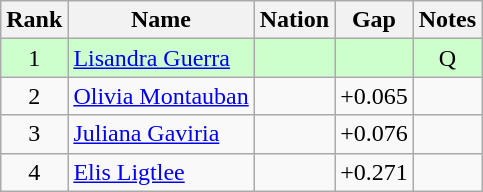<table class="wikitable sortable" style="text-align:center">
<tr>
<th>Rank</th>
<th>Name</th>
<th>Nation</th>
<th>Gap</th>
<th>Notes</th>
</tr>
<tr bgcolor=ccffcc>
<td>1</td>
<td align=left><a href='#'>Lisandra Guerra</a></td>
<td align=left></td>
<td></td>
<td>Q</td>
</tr>
<tr>
<td>2</td>
<td align=left><a href='#'>Olivia Montauban</a></td>
<td align=left></td>
<td>+0.065</td>
<td></td>
</tr>
<tr>
<td>3</td>
<td align=left><a href='#'>Juliana Gaviria</a></td>
<td align=left></td>
<td>+0.076</td>
<td></td>
</tr>
<tr>
<td>4</td>
<td align=left><a href='#'>Elis Ligtlee</a></td>
<td align=left></td>
<td>+0.271</td>
<td></td>
</tr>
</table>
